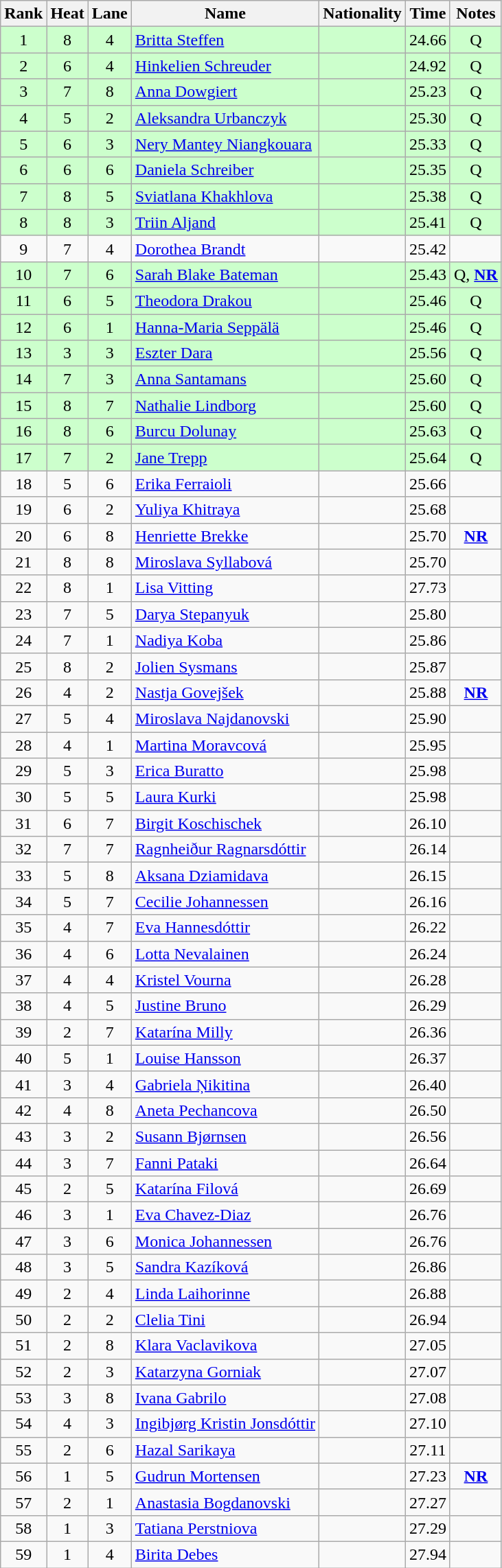<table class="wikitable sortable" style="text-align:center">
<tr>
<th>Rank</th>
<th>Heat</th>
<th>Lane</th>
<th>Name</th>
<th>Nationality</th>
<th>Time</th>
<th>Notes</th>
</tr>
<tr bgcolor=ccffcc>
<td>1</td>
<td>8</td>
<td>4</td>
<td align=left><a href='#'>Britta Steffen</a></td>
<td align=left></td>
<td>24.66</td>
<td>Q</td>
</tr>
<tr bgcolor=ccffcc>
<td>2</td>
<td>6</td>
<td>4</td>
<td align=left><a href='#'>Hinkelien Schreuder</a></td>
<td align=left></td>
<td>24.92</td>
<td>Q</td>
</tr>
<tr bgcolor=ccffcc>
<td>3</td>
<td>7</td>
<td>8</td>
<td align=left><a href='#'>Anna Dowgiert</a></td>
<td align=left></td>
<td>25.23</td>
<td>Q</td>
</tr>
<tr bgcolor=ccffcc>
<td>4</td>
<td>5</td>
<td>2</td>
<td align=left><a href='#'>Aleksandra Urbanczyk</a></td>
<td align=left></td>
<td>25.30</td>
<td>Q</td>
</tr>
<tr bgcolor=ccffcc>
<td>5</td>
<td>6</td>
<td>3</td>
<td align=left><a href='#'>Nery Mantey Niangkouara</a></td>
<td align=left></td>
<td>25.33</td>
<td>Q</td>
</tr>
<tr bgcolor=ccffcc>
<td>6</td>
<td>6</td>
<td>6</td>
<td align=left><a href='#'>Daniela Schreiber</a></td>
<td align=left></td>
<td>25.35</td>
<td>Q</td>
</tr>
<tr bgcolor=ccffcc>
<td>7</td>
<td>8</td>
<td>5</td>
<td align=left><a href='#'>Sviatlana Khakhlova</a></td>
<td align=left></td>
<td>25.38</td>
<td>Q</td>
</tr>
<tr bgcolor=ccffcc>
<td>8</td>
<td>8</td>
<td>3</td>
<td align=left><a href='#'>Triin Aljand</a></td>
<td align=left></td>
<td>25.41</td>
<td>Q</td>
</tr>
<tr>
<td>9</td>
<td>7</td>
<td>4</td>
<td align=left><a href='#'>Dorothea Brandt</a></td>
<td align=left></td>
<td>25.42</td>
<td></td>
</tr>
<tr bgcolor=ccffcc>
<td>10</td>
<td>7</td>
<td>6</td>
<td align=left><a href='#'>Sarah Blake Bateman</a></td>
<td align=left></td>
<td>25.43</td>
<td>Q, <strong><a href='#'>NR</a></strong></td>
</tr>
<tr bgcolor=ccffcc>
<td>11</td>
<td>6</td>
<td>5</td>
<td align=left><a href='#'>Theodora Drakou</a></td>
<td align=left></td>
<td>25.46</td>
<td>Q</td>
</tr>
<tr bgcolor=ccffcc>
<td>12</td>
<td>6</td>
<td>1</td>
<td align=left><a href='#'>Hanna-Maria Seppälä</a></td>
<td align=left></td>
<td>25.46</td>
<td>Q</td>
</tr>
<tr bgcolor=ccffcc>
<td>13</td>
<td>3</td>
<td>3</td>
<td align=left><a href='#'>Eszter Dara</a></td>
<td align=left></td>
<td>25.56</td>
<td>Q</td>
</tr>
<tr bgcolor=ccffcc>
<td>14</td>
<td>7</td>
<td>3</td>
<td align=left><a href='#'>Anna Santamans</a></td>
<td align=left></td>
<td>25.60</td>
<td>Q</td>
</tr>
<tr bgcolor=ccffcc>
<td>15</td>
<td>8</td>
<td>7</td>
<td align=left><a href='#'>Nathalie Lindborg</a></td>
<td align=left></td>
<td>25.60</td>
<td>Q</td>
</tr>
<tr bgcolor=ccffcc>
<td>16</td>
<td>8</td>
<td>6</td>
<td align=left><a href='#'>Burcu Dolunay</a></td>
<td align=left></td>
<td>25.63</td>
<td>Q</td>
</tr>
<tr bgcolor=ccffcc>
<td>17</td>
<td>7</td>
<td>2</td>
<td align=left><a href='#'>Jane Trepp</a></td>
<td align=left></td>
<td>25.64</td>
<td>Q</td>
</tr>
<tr>
<td>18</td>
<td>5</td>
<td>6</td>
<td align=left><a href='#'>Erika Ferraioli</a></td>
<td align=left></td>
<td>25.66</td>
<td></td>
</tr>
<tr>
<td>19</td>
<td>6</td>
<td>2</td>
<td align=left><a href='#'>Yuliya Khitraya</a></td>
<td align=left></td>
<td>25.68</td>
<td></td>
</tr>
<tr>
<td>20</td>
<td>6</td>
<td>8</td>
<td align=left><a href='#'>Henriette Brekke</a></td>
<td align=left></td>
<td>25.70</td>
<td><strong><a href='#'>NR</a></strong></td>
</tr>
<tr>
<td>21</td>
<td>8</td>
<td>8</td>
<td align=left><a href='#'>Miroslava Syllabová</a></td>
<td align=left></td>
<td>25.70</td>
<td></td>
</tr>
<tr>
<td>22</td>
<td>8</td>
<td>1</td>
<td align=left><a href='#'>Lisa Vitting</a></td>
<td align=left></td>
<td>27.73</td>
<td></td>
</tr>
<tr>
<td>23</td>
<td>7</td>
<td>5</td>
<td align=left><a href='#'>Darya Stepanyuk</a></td>
<td align=left></td>
<td>25.80</td>
<td></td>
</tr>
<tr>
<td>24</td>
<td>7</td>
<td>1</td>
<td align=left><a href='#'>Nadiya Koba</a></td>
<td align=left></td>
<td>25.86</td>
<td></td>
</tr>
<tr>
<td>25</td>
<td>8</td>
<td>2</td>
<td align=left><a href='#'>Jolien Sysmans</a></td>
<td align=left></td>
<td>25.87</td>
<td></td>
</tr>
<tr>
<td>26</td>
<td>4</td>
<td>2</td>
<td align=left><a href='#'>Nastja Govejšek</a></td>
<td align=left></td>
<td>25.88</td>
<td><strong><a href='#'>NR</a></strong></td>
</tr>
<tr>
<td>27</td>
<td>5</td>
<td>4</td>
<td align=left><a href='#'>Miroslava Najdanovski</a></td>
<td align=left></td>
<td>25.90</td>
<td></td>
</tr>
<tr>
<td>28</td>
<td>4</td>
<td>1</td>
<td align=left><a href='#'>Martina Moravcová</a></td>
<td align=left></td>
<td>25.95</td>
<td></td>
</tr>
<tr>
<td>29</td>
<td>5</td>
<td>3</td>
<td align=left><a href='#'>Erica Buratto</a></td>
<td align=left></td>
<td>25.98</td>
<td></td>
</tr>
<tr>
<td>30</td>
<td>5</td>
<td>5</td>
<td align=left><a href='#'>Laura Kurki</a></td>
<td align=left></td>
<td>25.98</td>
<td></td>
</tr>
<tr>
<td>31</td>
<td>6</td>
<td>7</td>
<td align=left><a href='#'>Birgit Koschischek</a></td>
<td align=left></td>
<td>26.10</td>
<td></td>
</tr>
<tr>
<td>32</td>
<td>7</td>
<td>7</td>
<td align=left><a href='#'>Ragnheiður Ragnarsdóttir</a></td>
<td align=left></td>
<td>26.14</td>
<td></td>
</tr>
<tr>
<td>33</td>
<td>5</td>
<td>8</td>
<td align=left><a href='#'>Aksana Dziamidava</a></td>
<td align=left></td>
<td>26.15</td>
<td></td>
</tr>
<tr>
<td>34</td>
<td>5</td>
<td>7</td>
<td align=left><a href='#'>Cecilie Johannessen</a></td>
<td align=left></td>
<td>26.16</td>
<td></td>
</tr>
<tr>
<td>35</td>
<td>4</td>
<td>7</td>
<td align=left><a href='#'>Eva Hannesdóttir</a></td>
<td align=left></td>
<td>26.22</td>
<td></td>
</tr>
<tr>
<td>36</td>
<td>4</td>
<td>6</td>
<td align=left><a href='#'>Lotta Nevalainen</a></td>
<td align=left></td>
<td>26.24</td>
<td></td>
</tr>
<tr>
<td>37</td>
<td>4</td>
<td>4</td>
<td align=left><a href='#'>Kristel Vourna</a></td>
<td align=left></td>
<td>26.28</td>
<td></td>
</tr>
<tr>
<td>38</td>
<td>4</td>
<td>5</td>
<td align=left><a href='#'>Justine Bruno</a></td>
<td align=left></td>
<td>26.29</td>
<td></td>
</tr>
<tr>
<td>39</td>
<td>2</td>
<td>7</td>
<td align=left><a href='#'>Katarína Milly</a></td>
<td align=left></td>
<td>26.36</td>
<td></td>
</tr>
<tr>
<td>40</td>
<td>5</td>
<td>1</td>
<td align=left><a href='#'>Louise Hansson</a></td>
<td align=left></td>
<td>26.37</td>
<td></td>
</tr>
<tr>
<td>41</td>
<td>3</td>
<td>4</td>
<td align=left><a href='#'>Gabriela Ņikitina</a></td>
<td align=left></td>
<td>26.40</td>
<td></td>
</tr>
<tr>
<td>42</td>
<td>4</td>
<td>8</td>
<td align=left><a href='#'>Aneta Pechancova</a></td>
<td align=left></td>
<td>26.50</td>
<td></td>
</tr>
<tr>
<td>43</td>
<td>3</td>
<td>2</td>
<td align=left><a href='#'>Susann Bjørnsen</a></td>
<td align=left></td>
<td>26.56</td>
<td></td>
</tr>
<tr>
<td>44</td>
<td>3</td>
<td>7</td>
<td align=left><a href='#'>Fanni Pataki</a></td>
<td align=left></td>
<td>26.64</td>
<td></td>
</tr>
<tr>
<td>45</td>
<td>2</td>
<td>5</td>
<td align=left><a href='#'>Katarína Filová</a></td>
<td align=left></td>
<td>26.69</td>
<td></td>
</tr>
<tr>
<td>46</td>
<td>3</td>
<td>1</td>
<td align=left><a href='#'>Eva Chavez-Diaz</a></td>
<td align=left></td>
<td>26.76</td>
<td></td>
</tr>
<tr>
<td>47</td>
<td>3</td>
<td>6</td>
<td align=left><a href='#'>Monica Johannessen</a></td>
<td align=left></td>
<td>26.76</td>
<td></td>
</tr>
<tr>
<td>48</td>
<td>3</td>
<td>5</td>
<td align=left><a href='#'>Sandra Kazíková</a></td>
<td align=left></td>
<td>26.86</td>
<td></td>
</tr>
<tr>
<td>49</td>
<td>2</td>
<td>4</td>
<td align=left><a href='#'>Linda Laihorinne</a></td>
<td align=left></td>
<td>26.88</td>
<td></td>
</tr>
<tr>
<td>50</td>
<td>2</td>
<td>2</td>
<td align=left><a href='#'>Clelia Tini</a></td>
<td align=left></td>
<td>26.94</td>
<td></td>
</tr>
<tr>
<td>51</td>
<td>2</td>
<td>8</td>
<td align=left><a href='#'>Klara Vaclavikova</a></td>
<td align=left></td>
<td>27.05</td>
<td></td>
</tr>
<tr>
<td>52</td>
<td>2</td>
<td>3</td>
<td align=left><a href='#'>Katarzyna Gorniak</a></td>
<td align=left></td>
<td>27.07</td>
<td></td>
</tr>
<tr>
<td>53</td>
<td>3</td>
<td>8</td>
<td align=left><a href='#'>Ivana Gabrilo</a></td>
<td align=left></td>
<td>27.08</td>
<td></td>
</tr>
<tr>
<td>54</td>
<td>4</td>
<td>3</td>
<td align=left><a href='#'>Ingibjørg Kristin Jonsdóttir</a></td>
<td align=left></td>
<td>27.10</td>
<td></td>
</tr>
<tr>
<td>55</td>
<td>2</td>
<td>6</td>
<td align=left><a href='#'>Hazal Sarikaya</a></td>
<td align=left></td>
<td>27.11</td>
<td></td>
</tr>
<tr>
<td>56</td>
<td>1</td>
<td>5</td>
<td align=left><a href='#'>Gudrun Mortensen</a></td>
<td align=left></td>
<td>27.23</td>
<td><strong><a href='#'>NR</a></strong></td>
</tr>
<tr>
<td>57</td>
<td>2</td>
<td>1</td>
<td align=left><a href='#'>Anastasia Bogdanovski</a></td>
<td align=left></td>
<td>27.27</td>
<td></td>
</tr>
<tr>
<td>58</td>
<td>1</td>
<td>3</td>
<td align=left><a href='#'>Tatiana Perstniova</a></td>
<td align=left></td>
<td>27.29</td>
<td></td>
</tr>
<tr>
<td>59</td>
<td>1</td>
<td>4</td>
<td align=left><a href='#'>Birita Debes</a></td>
<td align=left></td>
<td>27.94</td>
<td></td>
</tr>
</table>
